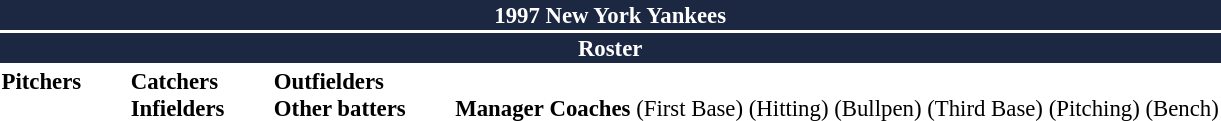<table class="toccolours" style="font-size: 95%;">
<tr>
<th colspan="10" style="background-color: #1c2841; color: white; text-align: center;">1997 New York Yankees</th>
</tr>
<tr>
<td colspan="10" style="background-color:#1c2841; color: white; text-align: center;"><strong>Roster</strong></td>
</tr>
<tr>
<td valign="top"><strong>Pitchers</strong><br>















</td>
<td width="25px"></td>
<td valign="top"><strong>Catchers</strong><br>


<strong>Infielders</strong>












</td>
<td width="25px"></td>
<td valign="top"><strong>Outfielders</strong><br>






<strong>Other batters</strong>
</td>
<td width="25px"></td>
<td valign="top"><br><strong>Manager</strong>

<strong>Coaches</strong>
 (First Base)
 (Hitting)
 (Bullpen)
 (Third Base)
 (Pitching)
 (Bench)</td>
</tr>
</table>
